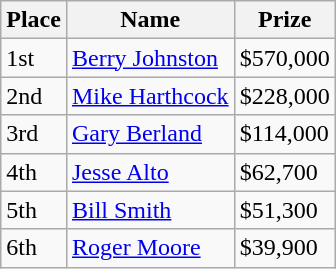<table class="wikitable">
<tr>
<th bgcolor="#FFEBAD">Place</th>
<th bgcolor="#FFEBAD">Name</th>
<th bgcolor="#FFEBAD">Prize</th>
</tr>
<tr>
<td>1st</td>
<td><a href='#'>Berry Johnston</a></td>
<td>$570,000</td>
</tr>
<tr>
<td>2nd</td>
<td><a href='#'>Mike Harthcock</a></td>
<td>$228,000</td>
</tr>
<tr>
<td>3rd</td>
<td><a href='#'>Gary Berland</a></td>
<td>$114,000</td>
</tr>
<tr>
<td>4th</td>
<td><a href='#'>Jesse Alto</a></td>
<td>$62,700</td>
</tr>
<tr>
<td>5th</td>
<td><a href='#'>Bill Smith</a></td>
<td>$51,300</td>
</tr>
<tr>
<td>6th</td>
<td><a href='#'>Roger Moore</a></td>
<td>$39,900</td>
</tr>
</table>
